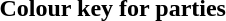<table class="toccolours">
<tr>
<th>Colour key for parties</th>
</tr>
<tr>
<td><br>





</td>
</tr>
</table>
